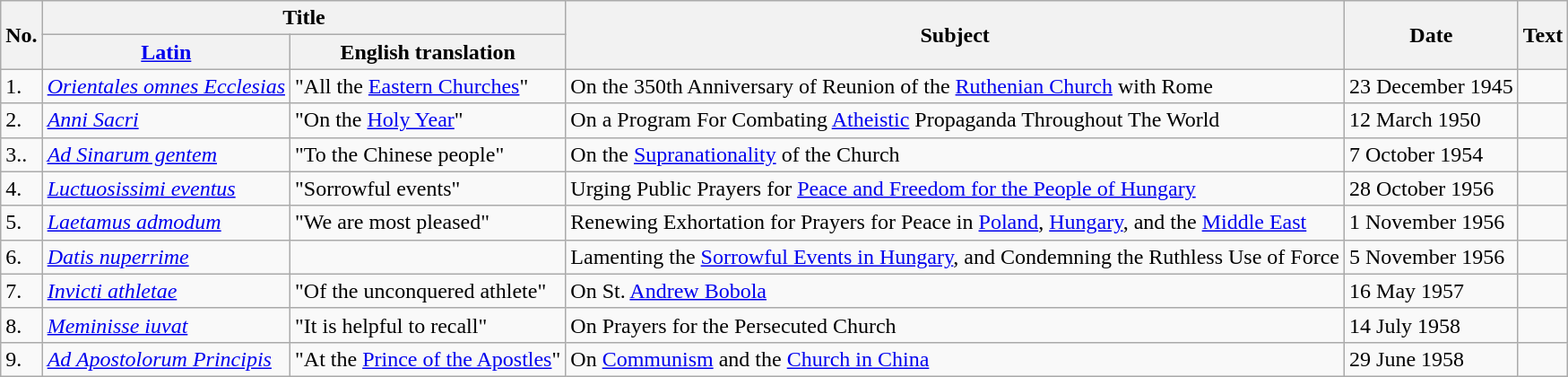<table class="wikitable">
<tr>
<th rowspan=2>No.</th>
<th colspan=2>Title</th>
<th rowspan=2>Subject</th>
<th rowspan=2>Date</th>
<th rowspan=2>Text</th>
</tr>
<tr>
<th><a href='#'>Latin</a></th>
<th>English translation</th>
</tr>
<tr>
<td>1.</td>
<td><em><a href='#'>Orientales omnes Ecclesias</a></em></td>
<td>"All the <a href='#'>Eastern Churches</a>"</td>
<td>On the 350th Anniversary of Reunion of the <a href='#'>Ruthenian Church</a> with Rome</td>
<td>23 December 1945</td>
<td></td>
</tr>
<tr>
<td>2.</td>
<td><em><a href='#'>Anni Sacri</a></em></td>
<td>"On the <a href='#'>Holy Year</a>"</td>
<td>On a Program For Combating <a href='#'>Atheistic</a> Propaganda Throughout The World</td>
<td>12 March 1950</td>
<td></td>
</tr>
<tr>
<td>3..</td>
<td><em><a href='#'>Ad Sinarum gentem</a></em></td>
<td>"To the Chinese people"</td>
<td>On the <a href='#'>Supranationality</a> of the Church</td>
<td>7 October 1954</td>
<td></td>
</tr>
<tr>
<td>4.</td>
<td><em><a href='#'>Luctuosissimi eventus</a></em></td>
<td>"Sorrowful events"</td>
<td>Urging Public Prayers for <a href='#'>Peace and Freedom for the People of Hungary</a></td>
<td>28 October 1956</td>
<td></td>
</tr>
<tr>
<td>5.</td>
<td><em><a href='#'>Laetamus admodum</a></em></td>
<td>"We are most pleased"</td>
<td>Renewing Exhortation for Prayers for Peace in <a href='#'>Poland</a>, <a href='#'>Hungary</a>, and the <a href='#'>Middle East</a></td>
<td>1 November 1956</td>
<td></td>
</tr>
<tr>
<td>6.</td>
<td><em><a href='#'>Datis nuperrime</a></em></td>
<td></td>
<td>Lamenting the <a href='#'>Sorrowful Events in Hungary</a>, and Condemning the Ruthless Use of Force</td>
<td>5 November 1956</td>
<td></td>
</tr>
<tr>
<td>7.</td>
<td><em><a href='#'>Invicti athletae</a></em></td>
<td>"Of the unconquered athlete"</td>
<td>On St. <a href='#'>Andrew Bobola</a></td>
<td>16 May 1957</td>
<td></td>
</tr>
<tr>
<td>8.</td>
<td><em><a href='#'>Meminisse iuvat</a></em></td>
<td>"It is helpful to recall"</td>
<td>On Prayers for the Persecuted Church</td>
<td>14 July 1958</td>
<td></td>
</tr>
<tr>
<td>9.</td>
<td><em><a href='#'>Ad Apostolorum Principis</a></em></td>
<td>"At the <a href='#'>Prince of the Apostles</a>"</td>
<td>On <a href='#'>Communism</a> and the <a href='#'>Church in China</a></td>
<td>29 June 1958</td>
<td></td>
</tr>
</table>
